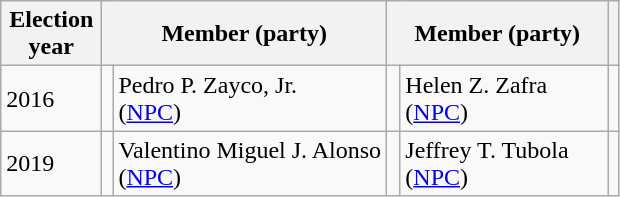<table class=wikitable>
<tr>
<th width=60px>Election<br>year</th>
<th colspan=2 width=140px>Member (party)</th>
<th colspan=2 width=140px>Member (party)</th>
<th !></th>
</tr>
<tr>
<td>2016</td>
<td bgcolor=></td>
<td>Pedro P. Zayco, Jr.<br>(<a href='#'>NPC</a>)</td>
<td bgcolor=></td>
<td>Helen Z. Zafra<br>(<a href='#'>NPC</a>)</td>
<td></td>
</tr>
<tr>
<td>2019</td>
<td bgcolor=></td>
<td>Valentino Miguel J. Alonso<br>(<a href='#'>NPC</a>)</td>
<td bgcolor=></td>
<td>Jeffrey T. Tubola<br>(<a href='#'>NPC</a>)</td>
<td></td>
</tr>
</table>
